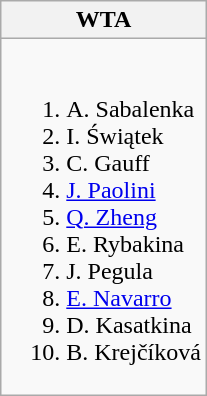<table class="wikitable">
<tr>
<th>WTA</th>
</tr>
<tr style="vertical-align: top">
<td style="white-space: nowrap;"><br><ol><li> A. Sabalenka</li><li> I. Świątek</li><li> C. Gauff</li><li> <a href='#'>J. Paolini</a></li><li> <a href='#'>Q. Zheng</a></li><li> E. Rybakina</li><li> J. Pegula</li><li> <a href='#'>E. Navarro</a></li><li> D. Kasatkina</li><li> B. Krejčíková</li></ol></td>
</tr>
</table>
